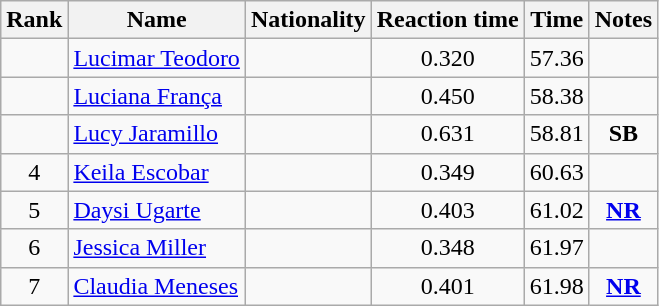<table class="wikitable sortable" style="text-align:center">
<tr>
<th>Rank</th>
<th>Name</th>
<th>Nationality</th>
<th>Reaction time</th>
<th>Time</th>
<th>Notes</th>
</tr>
<tr>
<td></td>
<td align=left><a href='#'>Lucimar Teodoro</a></td>
<td align=left></td>
<td>0.320</td>
<td>57.36</td>
<td></td>
</tr>
<tr>
<td></td>
<td align=left><a href='#'>Luciana França</a></td>
<td align=left></td>
<td>0.450</td>
<td>58.38</td>
<td></td>
</tr>
<tr>
<td></td>
<td align=left><a href='#'>Lucy Jaramillo</a></td>
<td align=left></td>
<td>0.631</td>
<td>58.81</td>
<td><strong>SB</strong></td>
</tr>
<tr>
<td>4</td>
<td align=left><a href='#'>Keila Escobar</a></td>
<td align=left></td>
<td>0.349</td>
<td>60.63</td>
<td></td>
</tr>
<tr>
<td>5</td>
<td align=left><a href='#'>Daysi Ugarte</a></td>
<td align=left></td>
<td>0.403</td>
<td>61.02</td>
<td><a href='#'><strong>NR</strong></a></td>
</tr>
<tr>
<td>6</td>
<td align=left><a href='#'>Jessica Miller</a></td>
<td align=left></td>
<td>0.348</td>
<td>61.97</td>
<td></td>
</tr>
<tr>
<td>7</td>
<td align=left><a href='#'>Claudia Meneses</a></td>
<td align=left></td>
<td>0.401</td>
<td>61.98</td>
<td><a href='#'><strong>NR</strong></a></td>
</tr>
</table>
